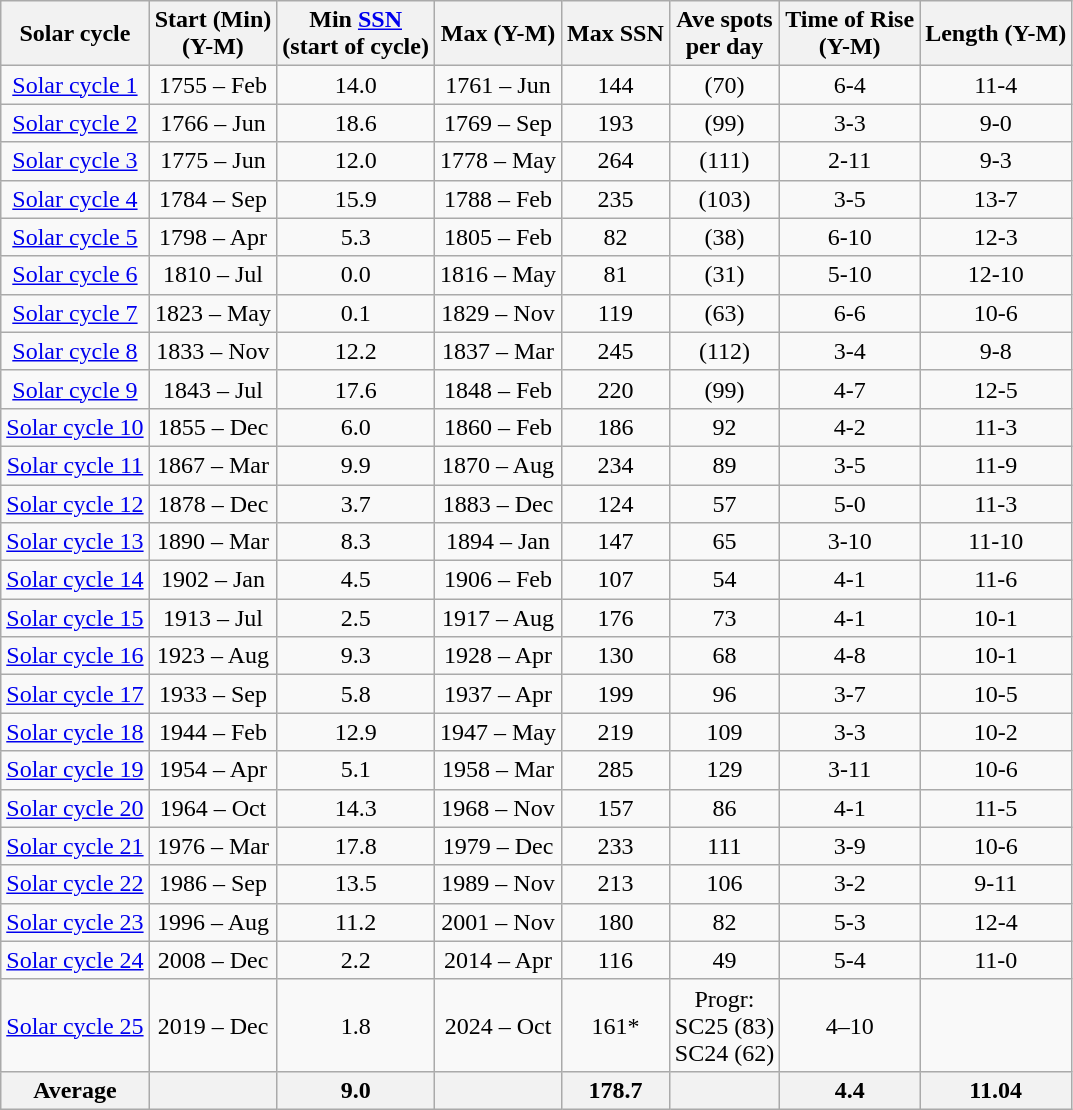<table class="wikitable">
<tr>
<th>Solar cycle</th>
<th>Start (Min)<br>(Y-M)</th>
<th>Min <a href='#'>SSN</a><br>(start of cycle)</th>
<th>Max (Y-M)</th>
<th>Max SSN</th>
<th>Ave spots<br>per day</th>
<th>Time of Rise<br>(Y-M)</th>
<th>Length (Y-M)</th>
</tr>
<tr style="text-align:center;">
<td><a href='#'>Solar cycle 1</a></td>
<td>1755 – Feb</td>
<td>14.0</td>
<td>1761 – Jun</td>
<td>144</td>
<td>(70)</td>
<td>6-4</td>
<td>11-4</td>
</tr>
<tr style="text-align:center;">
<td><a href='#'>Solar cycle 2</a></td>
<td>1766 – Jun</td>
<td>18.6</td>
<td>1769 – Sep</td>
<td>193</td>
<td>(99)</td>
<td>3-3</td>
<td>9-0</td>
</tr>
<tr style="text-align:center;">
<td><a href='#'>Solar cycle 3</a></td>
<td>1775 – Jun</td>
<td>12.0</td>
<td>1778 – May</td>
<td>264</td>
<td>(111)</td>
<td>2-11</td>
<td>9-3</td>
</tr>
<tr style="text-align:center;">
<td><a href='#'>Solar cycle 4</a></td>
<td>1784 – Sep</td>
<td>15.9</td>
<td>1788 – Feb</td>
<td>235</td>
<td>(103)</td>
<td>3-5</td>
<td>13-7</td>
</tr>
<tr style="text-align:center;">
<td><a href='#'>Solar cycle 5</a></td>
<td>1798 – Apr</td>
<td>5.3</td>
<td>1805 – Feb</td>
<td>82</td>
<td>(38)</td>
<td>6-10</td>
<td>12-3</td>
</tr>
<tr style="text-align:center;">
<td><a href='#'>Solar cycle 6</a></td>
<td>1810 – Jul</td>
<td>0.0</td>
<td>1816 – May</td>
<td>81</td>
<td>(31)</td>
<td>5-10</td>
<td>12-10</td>
</tr>
<tr style="text-align:center;">
<td><a href='#'>Solar cycle 7</a></td>
<td>1823 – May</td>
<td>0.1</td>
<td>1829 – Nov</td>
<td>119</td>
<td>(63)</td>
<td>6-6</td>
<td>10-6</td>
</tr>
<tr style="text-align:center;">
<td><a href='#'>Solar cycle 8</a></td>
<td>1833 – Nov</td>
<td>12.2</td>
<td>1837 – Mar</td>
<td>245</td>
<td>(112)</td>
<td>3-4</td>
<td>9-8</td>
</tr>
<tr style="text-align:center;">
<td><a href='#'>Solar cycle 9</a></td>
<td>1843 – Jul</td>
<td>17.6</td>
<td>1848 – Feb</td>
<td>220</td>
<td>(99)</td>
<td>4-7</td>
<td>12-5</td>
</tr>
<tr style="text-align:center;">
<td><a href='#'>Solar cycle 10</a></td>
<td>1855 – Dec</td>
<td>6.0</td>
<td>1860 – Feb</td>
<td>186</td>
<td>92</td>
<td>4-2</td>
<td>11-3</td>
</tr>
<tr style="text-align:center;">
<td><a href='#'>Solar cycle 11</a></td>
<td>1867 – Mar</td>
<td>9.9</td>
<td>1870 – Aug</td>
<td>234</td>
<td>89</td>
<td>3-5</td>
<td>11-9</td>
</tr>
<tr style="text-align:center;">
<td><a href='#'>Solar cycle 12</a></td>
<td>1878 – Dec</td>
<td>3.7</td>
<td>1883 – Dec</td>
<td>124</td>
<td>57</td>
<td>5-0</td>
<td>11-3</td>
</tr>
<tr style="text-align:center;">
<td><a href='#'>Solar cycle 13</a></td>
<td>1890 – Mar</td>
<td>8.3</td>
<td>1894 – Jan</td>
<td>147</td>
<td>65</td>
<td>3-10</td>
<td>11-10</td>
</tr>
<tr style="text-align:center;">
<td><a href='#'>Solar cycle 14</a></td>
<td>1902 – Jan</td>
<td>4.5</td>
<td>1906 – Feb</td>
<td>107</td>
<td>54</td>
<td>4-1</td>
<td>11-6</td>
</tr>
<tr style="text-align:center;">
<td><a href='#'>Solar cycle 15</a></td>
<td>1913 – Jul</td>
<td>2.5</td>
<td>1917 – Aug</td>
<td>176</td>
<td>73</td>
<td>4-1</td>
<td>10-1</td>
</tr>
<tr style="text-align:center;">
<td><a href='#'>Solar cycle 16</a></td>
<td>1923 – Aug</td>
<td>9.3</td>
<td>1928 – Apr</td>
<td>130</td>
<td>68</td>
<td>4-8</td>
<td>10-1</td>
</tr>
<tr style="text-align:center;">
<td><a href='#'>Solar cycle 17</a></td>
<td>1933 – Sep</td>
<td>5.8</td>
<td>1937 – Apr</td>
<td>199</td>
<td>96</td>
<td>3-7</td>
<td>10-5</td>
</tr>
<tr style="text-align:center;">
<td><a href='#'>Solar cycle 18</a></td>
<td>1944 – Feb</td>
<td>12.9</td>
<td>1947 – May</td>
<td>219</td>
<td>109</td>
<td>3-3</td>
<td>10-2</td>
</tr>
<tr style="text-align:center;">
<td><a href='#'>Solar cycle 19</a></td>
<td>1954 – Apr</td>
<td>5.1</td>
<td>1958 – Mar</td>
<td>285</td>
<td>129</td>
<td>3-11</td>
<td>10-6</td>
</tr>
<tr style="text-align:center;">
<td><a href='#'>Solar cycle 20</a></td>
<td>1964 – Oct</td>
<td>14.3</td>
<td>1968 – Nov</td>
<td>157</td>
<td>86</td>
<td>4-1</td>
<td>11-5</td>
</tr>
<tr style="text-align:center;">
<td><a href='#'>Solar cycle 21</a></td>
<td>1976 – Mar</td>
<td>17.8</td>
<td>1979 – Dec</td>
<td>233</td>
<td>111</td>
<td>3-9</td>
<td>10-6</td>
</tr>
<tr style="text-align:center;">
<td><a href='#'>Solar cycle 22</a></td>
<td>1986 – Sep</td>
<td>13.5</td>
<td>1989 – Nov</td>
<td>213</td>
<td>106</td>
<td>3-2</td>
<td>9-11</td>
</tr>
<tr style="text-align:center;">
<td><a href='#'>Solar cycle 23</a></td>
<td>1996 – Aug</td>
<td>11.2</td>
<td>2001 – Nov</td>
<td>180</td>
<td>82</td>
<td>5-3</td>
<td>12-4</td>
</tr>
<tr style="text-align:center;">
<td><a href='#'>Solar cycle 24</a></td>
<td>2008 – Dec</td>
<td>2.2</td>
<td>2014 – Apr</td>
<td>116</td>
<td>49</td>
<td>5-4</td>
<td>11-0</td>
</tr>
<tr style="text-align:center;">
<td><a href='#'>Solar cycle 25</a></td>
<td>2019 – Dec</td>
<td>1.8</td>
<td>2024 – Oct</td>
<td>161*</td>
<td>Progr:<br>SC25 (83)<br>SC24 (62)</td>
<td>4–10</td>
<td></td>
</tr>
<tr style="text-align:center;">
<th>Average</th>
<th></th>
<th>9.0</th>
<th></th>
<th>178.7</th>
<th></th>
<th>4.4</th>
<th>11.04</th>
</tr>
</table>
